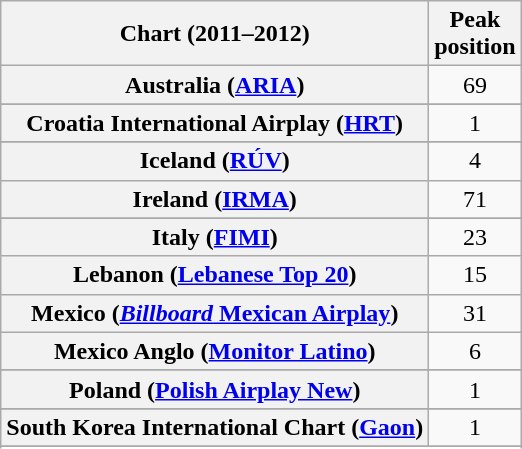<table class="wikitable sortable plainrowheaders">
<tr>
<th>Chart (2011–2012)</th>
<th>Peak<br>position</th>
</tr>
<tr>
<th scope="row">Australia (<a href='#'>ARIA</a>)</th>
<td style="text-align:center;">69</td>
</tr>
<tr>
</tr>
<tr>
</tr>
<tr>
</tr>
<tr>
</tr>
<tr>
<th scope="row">Croatia International Airplay (<a href='#'>HRT</a>)</th>
<td style="text-align:center;">1</td>
</tr>
<tr>
</tr>
<tr>
</tr>
<tr>
</tr>
<tr>
<th scope="row">Iceland (<a href='#'>RÚV</a>)</th>
<td style="text-align:center;">4</td>
</tr>
<tr>
<th scope="row">Ireland (<a href='#'>IRMA</a>)</th>
<td style="text-align:center;">71</td>
</tr>
<tr>
</tr>
<tr>
<th scope="row">Italy (<a href='#'>FIMI</a>)</th>
<td style="text-align:center;">23</td>
</tr>
<tr>
<th scope="row">Lebanon (<a href='#'>Lebanese Top 20</a>)</th>
<td style="text-align:center;">15</td>
</tr>
<tr>
<th scope="row">Mexico (<a href='#'><em>Billboard</em> Mexican Airplay</a>)</th>
<td style="text-align:center;">31</td>
</tr>
<tr>
<th scope="row">Mexico Anglo (<a href='#'>Monitor Latino</a>)</th>
<td style="text-align:center;">6</td>
</tr>
<tr>
</tr>
<tr>
</tr>
<tr>
<th scope="row">Poland (<a href='#'>Polish Airplay New</a>)</th>
<td style="text-align:center;">1</td>
</tr>
<tr>
</tr>
<tr>
<th scope="row">South Korea International Chart (<a href='#'>Gaon</a>)</th>
<td style="text-align:center;">1</td>
</tr>
<tr>
</tr>
<tr>
</tr>
<tr>
</tr>
<tr>
</tr>
<tr>
</tr>
<tr>
</tr>
<tr>
</tr>
</table>
